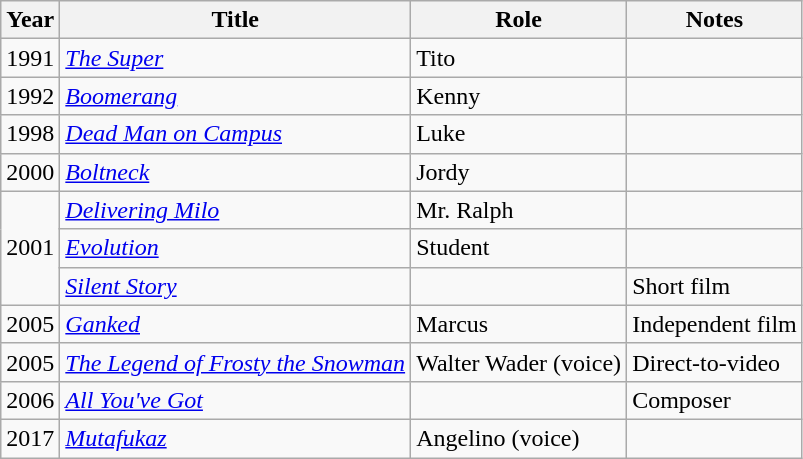<table class="wikitable">
<tr>
<th>Year</th>
<th>Title</th>
<th>Role</th>
<th>Notes</th>
</tr>
<tr>
<td>1991</td>
<td><em><a href='#'>The Super</a></em></td>
<td>Tito</td>
<td></td>
</tr>
<tr>
<td>1992</td>
<td><em><a href='#'>Boomerang</a></em></td>
<td>Kenny</td>
<td></td>
</tr>
<tr>
<td>1998</td>
<td><em><a href='#'>Dead Man on Campus</a></em></td>
<td>Luke</td>
<td></td>
</tr>
<tr>
<td>2000</td>
<td><em><a href='#'>Boltneck</a></em></td>
<td>Jordy</td>
<td></td>
</tr>
<tr>
<td rowspan="3">2001</td>
<td><em><a href='#'>Delivering Milo</a></em></td>
<td>Mr. Ralph</td>
<td></td>
</tr>
<tr>
<td><em><a href='#'>Evolution</a></em></td>
<td>Student</td>
<td></td>
</tr>
<tr>
<td><em><a href='#'>Silent Story</a></em></td>
<td></td>
<td>Short film</td>
</tr>
<tr>
<td>2005</td>
<td><em><a href='#'>Ganked</a></em></td>
<td>Marcus</td>
<td>Independent film</td>
</tr>
<tr>
<td>2005</td>
<td><em><a href='#'>The Legend of Frosty the Snowman</a></em></td>
<td>Walter Wader (voice)</td>
<td>Direct-to-video</td>
</tr>
<tr>
<td>2006</td>
<td><em><a href='#'>All You've Got</a></em></td>
<td></td>
<td>Composer</td>
</tr>
<tr>
<td>2017</td>
<td><em><a href='#'>Mutafukaz</a></em></td>
<td>Angelino (voice)</td>
<td></td>
</tr>
</table>
